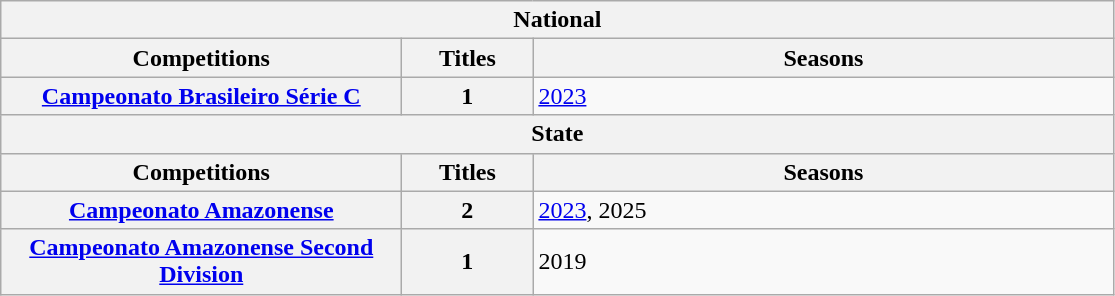<table class="wikitable">
<tr>
<th colspan="3">National</th>
</tr>
<tr>
<th style="width:260px">Competitions</th>
<th style="width:80px">Titles</th>
<th style="width:380px">Seasons</th>
</tr>
<tr>
<th><a href='#'>Campeonato Brasileiro Série C</a></th>
<th style="text-align:center"><strong>1</strong></th>
<td align="left"><a href='#'>2023</a></td>
</tr>
<tr>
<th colspan="3">State</th>
</tr>
<tr>
<th>Competitions</th>
<th>Titles</th>
<th>Seasons</th>
</tr>
<tr>
<th style="text-align:center"><a href='#'>Campeonato Amazonense</a></th>
<th style="text-align:center"><strong>2</strong></th>
<td align="left"><a href='#'>2023</a>, 2025</td>
</tr>
<tr>
<th style="text-align:center"><a href='#'>Campeonato Amazonense Second Division</a></th>
<th style="text-align:center"><strong>1</strong></th>
<td align="left">2019</td>
</tr>
</table>
